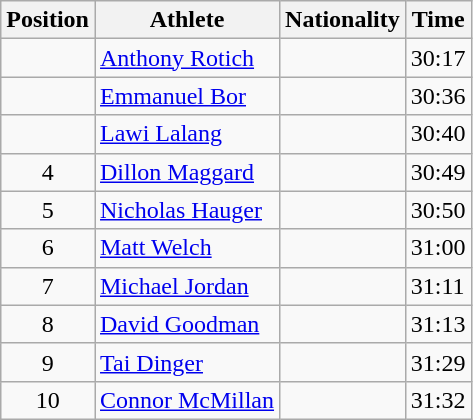<table class="wikitable sortable">
<tr>
<th>Position</th>
<th>Athlete</th>
<th>Nationality</th>
<th>Time</th>
</tr>
<tr>
<td align=center></td>
<td><a href='#'>Anthony Rotich</a></td>
<td></td>
<td>30:17</td>
</tr>
<tr>
<td align=center></td>
<td><a href='#'>Emmanuel Bor</a></td>
<td></td>
<td>30:36</td>
</tr>
<tr>
<td align=center></td>
<td><a href='#'>Lawi Lalang</a></td>
<td></td>
<td>30:40</td>
</tr>
<tr>
<td align=center>4</td>
<td><a href='#'>Dillon Maggard</a></td>
<td></td>
<td>30:49</td>
</tr>
<tr>
<td align=center>5</td>
<td><a href='#'>Nicholas Hauger</a></td>
<td></td>
<td>30:50</td>
</tr>
<tr>
<td align=center>6</td>
<td><a href='#'>Matt Welch</a></td>
<td></td>
<td>31:00</td>
</tr>
<tr>
<td align=center>7</td>
<td><a href='#'>Michael Jordan</a></td>
<td></td>
<td>31:11</td>
</tr>
<tr>
<td align=center>8</td>
<td><a href='#'>David Goodman</a></td>
<td></td>
<td>31:13</td>
</tr>
<tr>
<td align=center>9</td>
<td><a href='#'>Tai Dinger</a></td>
<td></td>
<td>31:29</td>
</tr>
<tr>
<td align=center>10</td>
<td><a href='#'>Connor McMillan</a></td>
<td></td>
<td>31:32</td>
</tr>
</table>
